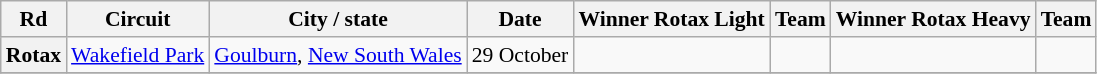<table class="wikitable" style="font-size: 90%">
<tr>
<th>Rd</th>
<th>Circuit</th>
<th>City / state</th>
<th>Date</th>
<th>Winner Rotax Light</th>
<th>Team</th>
<th>Winner Rotax Heavy</th>
<th>Team</th>
</tr>
<tr>
<th>Rotax</th>
<td> <a href='#'>Wakefield Park</a></td>
<td><a href='#'>Goulburn</a>, <a href='#'>New South Wales</a></td>
<td>29 October</td>
<td></td>
<td></td>
<td></td>
<td></td>
</tr>
<tr>
</tr>
</table>
